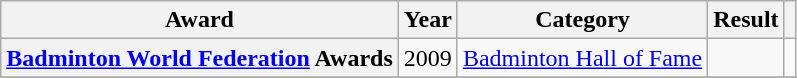<table class="wikitable plainrowheaders sortable">
<tr>
<th scope="col">Award</th>
<th scope="col">Year</th>
<th scope="col">Category</th>
<th scope="col">Result</th>
<th scope="col" class="unsortable"></th>
</tr>
<tr>
<th scope="row"><a href='#'>Badminton World Federation</a> Awards</th>
<td>2009</td>
<td><a href='#'>Badminton Hall of Fame</a></td>
<td></td>
<td></td>
</tr>
<tr>
</tr>
</table>
